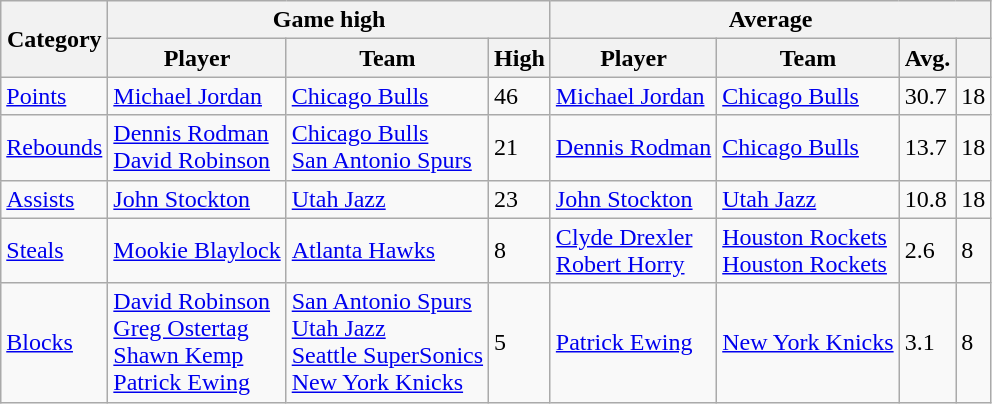<table class=wikitable style="text-align:left;">
<tr>
<th rowspan=2>Category</th>
<th colspan=3>Game high</th>
<th colspan=4>Average</th>
</tr>
<tr>
<th>Player</th>
<th>Team</th>
<th>High</th>
<th>Player</th>
<th>Team</th>
<th>Avg.</th>
<th></th>
</tr>
<tr>
<td><a href='#'>Points</a></td>
<td><a href='#'>Michael Jordan</a></td>
<td><a href='#'>Chicago Bulls</a></td>
<td>46</td>
<td><a href='#'>Michael Jordan</a></td>
<td><a href='#'>Chicago Bulls</a></td>
<td>30.7</td>
<td>18</td>
</tr>
<tr>
<td><a href='#'>Rebounds</a></td>
<td><a href='#'>Dennis Rodman</a><br><a href='#'>David Robinson</a></td>
<td><a href='#'>Chicago Bulls</a><br><a href='#'>San Antonio Spurs</a></td>
<td>21</td>
<td><a href='#'>Dennis Rodman</a></td>
<td><a href='#'>Chicago Bulls</a></td>
<td>13.7</td>
<td>18</td>
</tr>
<tr>
<td><a href='#'>Assists</a></td>
<td><a href='#'>John Stockton</a></td>
<td><a href='#'>Utah Jazz</a></td>
<td>23</td>
<td><a href='#'>John Stockton</a></td>
<td><a href='#'>Utah Jazz</a></td>
<td>10.8</td>
<td>18</td>
</tr>
<tr>
<td><a href='#'>Steals</a></td>
<td><a href='#'>Mookie Blaylock</a></td>
<td><a href='#'>Atlanta Hawks</a></td>
<td>8</td>
<td><a href='#'>Clyde Drexler</a><br><a href='#'>Robert Horry</a></td>
<td><a href='#'>Houston Rockets</a><br><a href='#'>Houston Rockets</a></td>
<td>2.6</td>
<td>8</td>
</tr>
<tr>
<td><a href='#'>Blocks</a></td>
<td><a href='#'>David Robinson</a><br><a href='#'>Greg Ostertag</a><br><a href='#'>Shawn Kemp</a><br><a href='#'>Patrick Ewing</a></td>
<td><a href='#'>San Antonio Spurs</a><br><a href='#'>Utah Jazz</a><br><a href='#'>Seattle SuperSonics</a><br><a href='#'>New York Knicks</a></td>
<td>5</td>
<td><a href='#'>Patrick Ewing</a></td>
<td><a href='#'>New York Knicks</a></td>
<td>3.1</td>
<td>8</td>
</tr>
</table>
